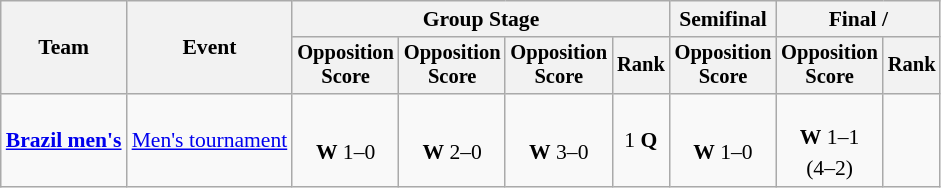<table class=wikitable style=font-size:90%;text-align:center>
<tr>
<th rowspan=2>Team</th>
<th rowspan=2>Event</th>
<th colspan=4>Group Stage</th>
<th>Semifinal</th>
<th colspan=2>Final / </th>
</tr>
<tr style=font-size:95%>
<th>Opposition<br>Score</th>
<th>Opposition<br>Score</th>
<th>Opposition<br>Score</th>
<th>Rank</th>
<th>Opposition<br>Score</th>
<th>Opposition<br>Score</th>
<th>Rank</th>
</tr>
<tr align=center>
<td align=left><strong><a href='#'>Brazil men's</a></strong></td>
<td align=left><a href='#'>Men's tournament</a></td>
<td><br><strong>W</strong> 1–0</td>
<td><br><strong>W</strong> 2–0</td>
<td><br><strong>W</strong> 3–0</td>
<td>1 <strong>Q</strong></td>
<td><br><strong>W</strong> 1–0</td>
<td><br><strong>W</strong> 1–1 <br>(4–2<sup></sup>)</td>
<td></td>
</tr>
</table>
